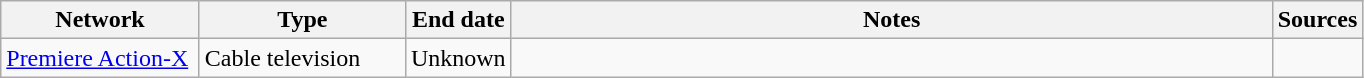<table class="wikitable">
<tr>
<th style="text-align:center; width:125px">Network</th>
<th style="text-align:center; width:130px">Type</th>
<th style="text-align:center; width:60px">End date</th>
<th style="text-align:center; width:500px">Notes</th>
<th style="text-align:center; width:30px">Sources</th>
</tr>
<tr>
<td><a href='#'>Premiere Action-X</a></td>
<td>Cable television</td>
<td>Unknown</td>
<td></td>
<td></td>
</tr>
</table>
